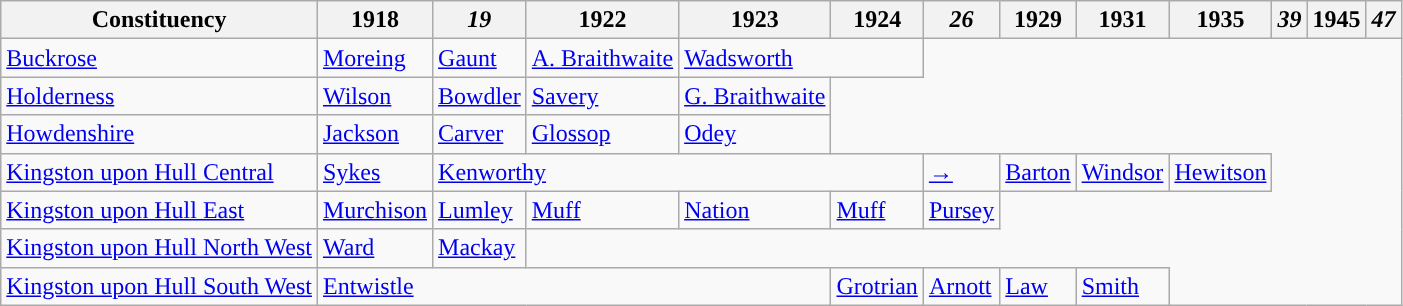<table class="wikitable">
<tr>
<th>Constituency</th>
<th>1918</th>
<th><em>19</em></th>
<th>1922</th>
<th>1923</th>
<th>1924</th>
<th><em>26</em></th>
<th>1929</th>
<th>1931</th>
<th>1935</th>
<th><em>39</em></th>
<th>1945</th>
<th><em>47</em></th>
</tr>
<tr>
<td><a href='#'>Buckrose</a></td>
<td><a href='#'>Moreing</a></td>
<td><a href='#'>Gaunt</a></td>
<td><a href='#'>A. Braithwaite</a></td>
<td colspan="2"><a href='#'>Wadsworth</a></td>
</tr>
<tr>
<td><a href='#'>Holderness</a></td>
<td><a href='#'>Wilson</a></td>
<td bgcolor=><a href='#'>Bowdler</a></td>
<td><a href='#'>Savery</a></td>
<td><a href='#'>G. Braithwaite</a></td>
</tr>
<tr>
<td><a href='#'>Howdenshire</a></td>
<td><a href='#'>Jackson</a></td>
<td><a href='#'>Carver</a></td>
<td><a href='#'>Glossop</a></td>
<td><a href='#'>Odey</a></td>
</tr>
<tr>
<td><a href='#'>Kingston upon Hull Central</a></td>
<td><a href='#'>Sykes</a></td>
<td colspan="4" bgcolor=><a href='#'>Kenworthy</a></td>
<td><a href='#'>→</a></td>
<td><a href='#'>Barton</a></td>
<td><a href='#'>Windsor</a></td>
<td><a href='#'>Hewitson</a></td>
</tr>
<tr>
<td><a href='#'>Kingston upon Hull East</a></td>
<td><a href='#'>Murchison</a></td>
<td><a href='#'>Lumley</a></td>
<td><a href='#'>Muff</a></td>
<td><a href='#'>Nation</a></td>
<td><a href='#'>Muff</a></td>
<td><a href='#'>Pursey</a></td>
</tr>
<tr>
<td><a href='#'>Kingston upon Hull North West</a></td>
<td><a href='#'>Ward</a></td>
<td><a href='#'>Mackay</a></td>
</tr>
<tr>
<td><a href='#'>Kingston upon Hull South West</a></td>
<td colspan="4"><a href='#'>Entwistle</a></td>
<td><a href='#'>Grotrian</a></td>
<td><a href='#'>Arnott</a></td>
<td><a href='#'>Law</a></td>
<td><a href='#'>Smith</a></td>
</tr>
</table>
